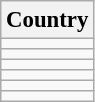<table class="wikitable" style="font-size:95%;">
<tr>
<th>Country</th>
</tr>
<tr>
<td></td>
</tr>
<tr>
<td></td>
</tr>
<tr>
<td></td>
</tr>
<tr>
<td></td>
</tr>
<tr>
<td></td>
</tr>
<tr>
<td></td>
</tr>
</table>
